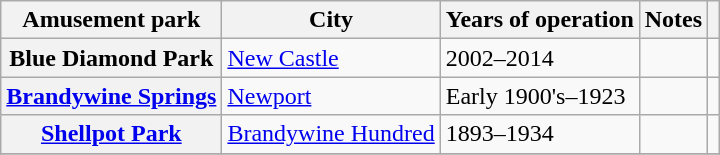<table class="wikitable plainrowheaders sortable">
<tr>
<th scope="col">Amusement park</th>
<th scope="col">City</th>
<th scope="col">Years of operation</th>
<th scope="col" class="unsortable">Notes</th>
<th scope="col" class="unsortable"></th>
</tr>
<tr>
<th scope="row">Blue Diamond Park</th>
<td><a href='#'>New Castle</a></td>
<td>2002–2014</td>
<td></td>
<td style="text-align:center;"></td>
</tr>
<tr>
<th scope="row"><a href='#'>Brandywine Springs</a></th>
<td><a href='#'>Newport</a></td>
<td>Early 1900's–1923</td>
<td></td>
<td style="text-align:center;"></td>
</tr>
<tr>
<th scope="row"><a href='#'>Shellpot Park</a></th>
<td><a href='#'>Brandywine Hundred</a></td>
<td>1893–1934</td>
<td></td>
<td style="text-align:center;"></td>
</tr>
<tr>
</tr>
</table>
